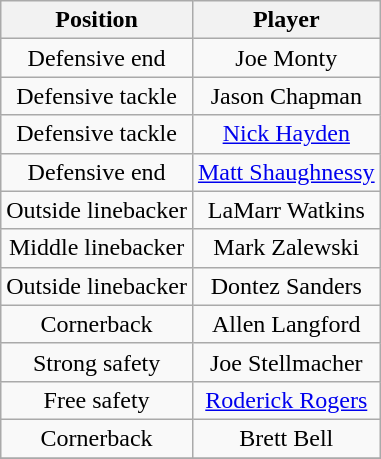<table class="wikitable" style="text-align: center;">
<tr>
<th>Position</th>
<th>Player</th>
</tr>
<tr>
<td>Defensive end</td>
<td>Joe Monty</td>
</tr>
<tr>
<td>Defensive tackle</td>
<td>Jason Chapman</td>
</tr>
<tr>
<td>Defensive tackle</td>
<td><a href='#'>Nick Hayden</a></td>
</tr>
<tr>
<td>Defensive end</td>
<td><a href='#'>Matt Shaughnessy</a></td>
</tr>
<tr>
<td>Outside linebacker</td>
<td>LaMarr Watkins</td>
</tr>
<tr>
<td>Middle linebacker</td>
<td>Mark Zalewski</td>
</tr>
<tr>
<td>Outside linebacker</td>
<td>Dontez Sanders</td>
</tr>
<tr>
<td>Cornerback</td>
<td>Allen Langford</td>
</tr>
<tr>
<td>Strong safety</td>
<td>Joe Stellmacher</td>
</tr>
<tr>
<td>Free safety</td>
<td><a href='#'>Roderick Rogers</a></td>
</tr>
<tr>
<td>Cornerback</td>
<td>Brett Bell</td>
</tr>
<tr>
</tr>
</table>
